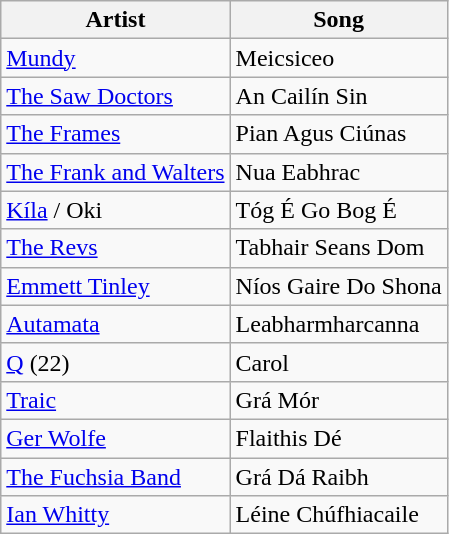<table class="wikitable">
<tr>
<th>Artist</th>
<th>Song</th>
</tr>
<tr>
<td><a href='#'>Mundy</a></td>
<td>Meicsiceo</td>
</tr>
<tr>
<td><a href='#'>The Saw Doctors</a></td>
<td>An Cailín Sin</td>
</tr>
<tr>
<td><a href='#'>The Frames</a></td>
<td>Pian Agus Ciúnas</td>
</tr>
<tr>
<td><a href='#'>The Frank and Walters</a></td>
<td>Nua Eabhrac</td>
</tr>
<tr>
<td><a href='#'>Kíla</a> / Oki</td>
<td>Tóg É Go Bog É</td>
</tr>
<tr>
<td><a href='#'>The Revs</a></td>
<td>Tabhair Seans Dom</td>
</tr>
<tr>
<td><a href='#'>Emmett Tinley</a></td>
<td>Níos Gaire Do Shona</td>
</tr>
<tr>
<td><a href='#'>Autamata</a></td>
<td>Leabharmharcanna</td>
</tr>
<tr>
<td><a href='#'>Q</a> (22)</td>
<td>Carol</td>
</tr>
<tr>
<td><a href='#'>Traic</a></td>
<td>Grá Mór</td>
</tr>
<tr>
<td><a href='#'>Ger Wolfe</a></td>
<td>Flaithis Dé</td>
</tr>
<tr>
<td><a href='#'>The Fuchsia Band</a></td>
<td>Grá Dá Raibh</td>
</tr>
<tr>
<td><a href='#'>Ian Whitty</a></td>
<td>Léine Chúfhiacaile</td>
</tr>
</table>
